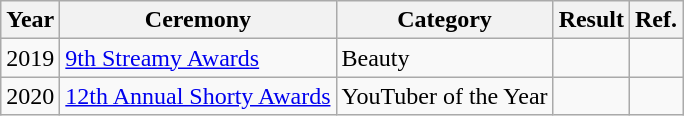<table class="wikitable sortable">
<tr>
<th>Year</th>
<th>Ceremony</th>
<th>Category</th>
<th>Result</th>
<th>Ref.</th>
</tr>
<tr>
<td>2019</td>
<td><a href='#'>9th Streamy Awards</a></td>
<td>Beauty</td>
<td></td>
<td></td>
</tr>
<tr>
<td rowspan="3">2020</td>
<td rowspan="2"><a href='#'>12th Annual Shorty Awards</a></td>
<td>YouTuber of the Year</td>
<td></td>
<td></td>
</tr>
</table>
